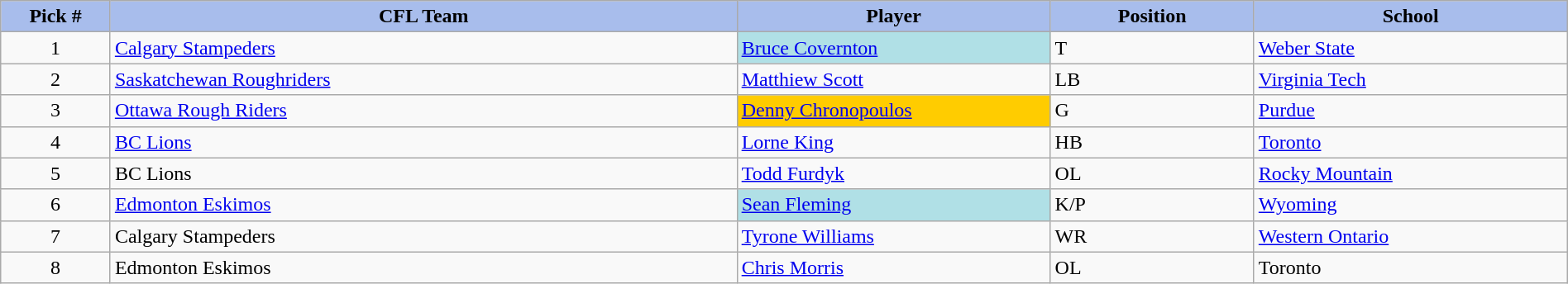<table class="wikitable" style="width: 100%">
<tr>
<th style="background:#A8BDEC;" width=7%>Pick #</th>
<th width=40% style="background:#A8BDEC;">CFL Team</th>
<th width=20% style="background:#A8BDEC;">Player</th>
<th width=13% style="background:#A8BDEC;">Position</th>
<th width=20% style="background:#A8BDEC;">School</th>
</tr>
<tr>
<td align=center>1</td>
<td><a href='#'>Calgary Stampeders</a></td>
<td bgcolor="#B0E0E6"><a href='#'>Bruce Covernton</a></td>
<td>T</td>
<td><a href='#'>Weber State</a></td>
</tr>
<tr>
<td align=center>2</td>
<td><a href='#'>Saskatchewan Roughriders</a></td>
<td><a href='#'>Matthiew Scott</a></td>
<td>LB</td>
<td><a href='#'>Virginia Tech</a></td>
</tr>
<tr>
<td align=center>3</td>
<td><a href='#'>Ottawa Rough Riders</a></td>
<td bgcolor="#FFCC00"><a href='#'>Denny Chronopoulos</a></td>
<td>G</td>
<td><a href='#'>Purdue</a></td>
</tr>
<tr>
<td align=center>4</td>
<td><a href='#'>BC Lions</a></td>
<td><a href='#'>Lorne King</a></td>
<td>HB</td>
<td><a href='#'>Toronto</a></td>
</tr>
<tr>
<td align=center>5</td>
<td>BC Lions</td>
<td><a href='#'>Todd Furdyk</a></td>
<td>OL</td>
<td><a href='#'>Rocky Mountain</a></td>
</tr>
<tr>
<td align=center>6</td>
<td><a href='#'>Edmonton Eskimos</a></td>
<td bgcolor="#B0E0E6"><a href='#'>Sean Fleming</a></td>
<td>K/P</td>
<td><a href='#'>Wyoming</a></td>
</tr>
<tr>
<td align=center>7</td>
<td>Calgary Stampeders</td>
<td><a href='#'>Tyrone Williams</a></td>
<td>WR</td>
<td><a href='#'>Western Ontario</a></td>
</tr>
<tr>
<td align=center>8</td>
<td>Edmonton Eskimos</td>
<td><a href='#'>Chris Morris</a></td>
<td>OL</td>
<td>Toronto</td>
</tr>
</table>
